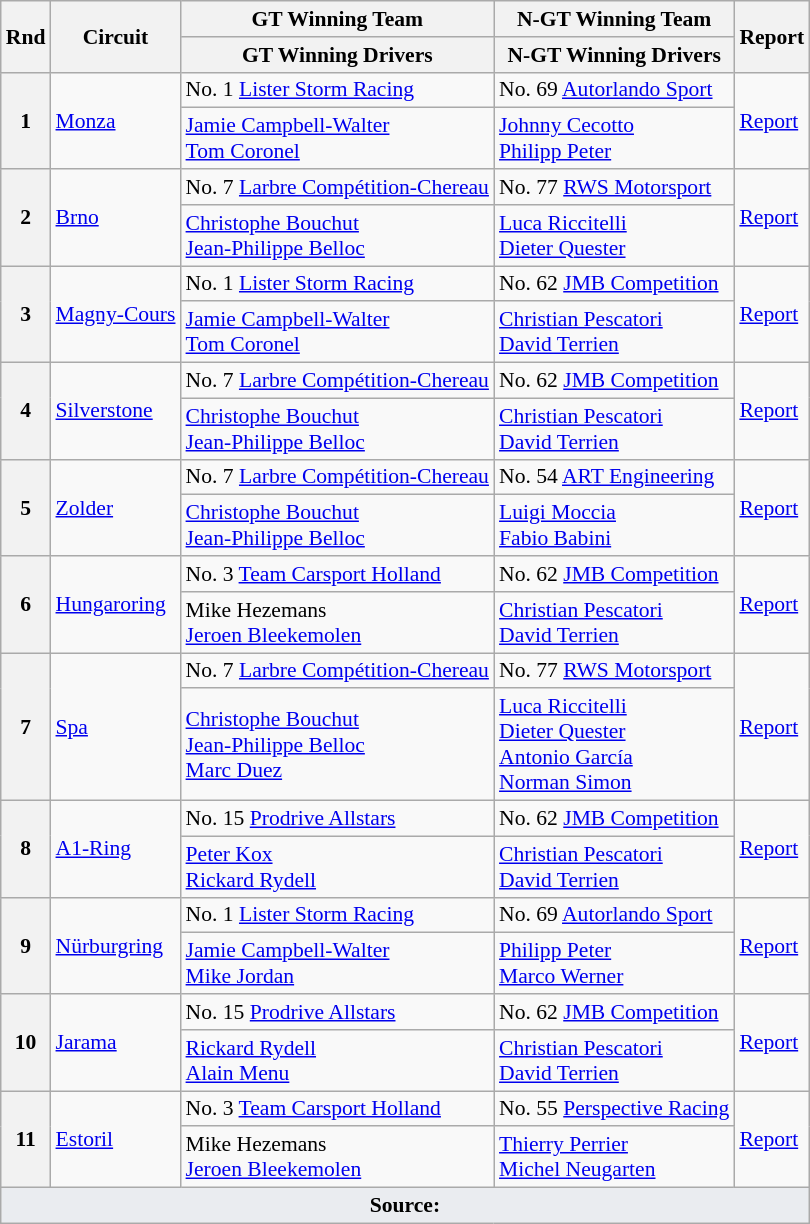<table class="wikitable" style="font-size: 90%;">
<tr>
<th rowspan=2>Rnd</th>
<th rowspan=2>Circuit</th>
<th>GT Winning Team</th>
<th>N-GT Winning Team</th>
<th rowspan=2>Report</th>
</tr>
<tr>
<th>GT Winning Drivers</th>
<th>N-GT Winning Drivers</th>
</tr>
<tr>
<th rowspan=2>1</th>
<td rowspan=2><a href='#'>Monza</a></td>
<td> No. 1 <a href='#'>Lister Storm Racing</a></td>
<td> No. 69 <a href='#'>Autorlando Sport</a></td>
<td rowspan=2><a href='#'>Report</a></td>
</tr>
<tr>
<td> <a href='#'>Jamie Campbell-Walter</a><br> <a href='#'>Tom Coronel</a></td>
<td> <a href='#'>Johnny Cecotto</a><br> <a href='#'>Philipp Peter</a></td>
</tr>
<tr>
<th rowspan=2>2</th>
<td rowspan=2><a href='#'>Brno</a></td>
<td> No. 7 <a href='#'>Larbre Compétition-Chereau</a></td>
<td> No. 77 <a href='#'>RWS Motorsport</a></td>
<td rowspan=2><a href='#'>Report</a></td>
</tr>
<tr>
<td> <a href='#'>Christophe Bouchut</a><br> <a href='#'>Jean-Philippe Belloc</a></td>
<td> <a href='#'>Luca Riccitelli</a><br> <a href='#'>Dieter Quester</a></td>
</tr>
<tr>
<th rowspan=2>3</th>
<td rowspan=2><a href='#'>Magny-Cours</a></td>
<td> No. 1 <a href='#'>Lister Storm Racing</a></td>
<td> No. 62 <a href='#'>JMB Competition</a></td>
<td rowspan=2><a href='#'>Report</a></td>
</tr>
<tr>
<td> <a href='#'>Jamie Campbell-Walter</a><br> <a href='#'>Tom Coronel</a></td>
<td> <a href='#'>Christian Pescatori</a><br> <a href='#'>David Terrien</a></td>
</tr>
<tr>
<th rowspan=2>4</th>
<td rowspan=2><a href='#'>Silverstone</a></td>
<td> No. 7 <a href='#'>Larbre Compétition-Chereau</a></td>
<td> No. 62 <a href='#'>JMB Competition</a></td>
<td rowspan=2><a href='#'>Report</a></td>
</tr>
<tr>
<td> <a href='#'>Christophe Bouchut</a><br> <a href='#'>Jean-Philippe Belloc</a></td>
<td> <a href='#'>Christian Pescatori</a><br> <a href='#'>David Terrien</a></td>
</tr>
<tr>
<th rowspan=2>5</th>
<td rowspan=2><a href='#'>Zolder</a></td>
<td> No. 7 <a href='#'>Larbre Compétition-Chereau</a></td>
<td> No. 54 <a href='#'>ART Engineering</a></td>
<td rowspan=2><a href='#'>Report</a></td>
</tr>
<tr>
<td> <a href='#'>Christophe Bouchut</a><br> <a href='#'>Jean-Philippe Belloc</a></td>
<td> <a href='#'>Luigi Moccia</a><br> <a href='#'>Fabio Babini</a></td>
</tr>
<tr>
<th rowspan=2>6</th>
<td rowspan=2><a href='#'>Hungaroring</a></td>
<td> No. 3 <a href='#'>Team Carsport Holland</a></td>
<td> No. 62 <a href='#'>JMB Competition</a></td>
<td rowspan=2><a href='#'>Report</a></td>
</tr>
<tr>
<td> Mike Hezemans<br> <a href='#'>Jeroen Bleekemolen</a></td>
<td> <a href='#'>Christian Pescatori</a><br> <a href='#'>David Terrien</a></td>
</tr>
<tr>
<th rowspan=2>7</th>
<td rowspan=2><a href='#'>Spa</a></td>
<td> No. 7 <a href='#'>Larbre Compétition-Chereau</a></td>
<td> No. 77 <a href='#'>RWS Motorsport</a></td>
<td rowspan=2><a href='#'>Report</a></td>
</tr>
<tr>
<td> <a href='#'>Christophe Bouchut</a><br> <a href='#'>Jean-Philippe Belloc</a><br> <a href='#'>Marc Duez</a></td>
<td> <a href='#'>Luca Riccitelli</a><br> <a href='#'>Dieter Quester</a><br> <a href='#'>Antonio García</a><br> <a href='#'>Norman Simon</a></td>
</tr>
<tr>
<th rowspan=2>8</th>
<td rowspan=2><a href='#'>A1-Ring</a></td>
<td> No. 15 <a href='#'>Prodrive Allstars</a></td>
<td> No. 62 <a href='#'>JMB Competition</a></td>
<td rowspan=2><a href='#'>Report</a></td>
</tr>
<tr>
<td> <a href='#'>Peter Kox</a><br> <a href='#'>Rickard Rydell</a></td>
<td> <a href='#'>Christian Pescatori</a><br> <a href='#'>David Terrien</a></td>
</tr>
<tr>
<th rowspan=2>9</th>
<td rowspan=2><a href='#'>Nürburgring</a></td>
<td> No. 1 <a href='#'>Lister Storm Racing</a></td>
<td> No. 69 <a href='#'>Autorlando Sport</a></td>
<td rowspan=2><a href='#'>Report</a></td>
</tr>
<tr>
<td> <a href='#'>Jamie Campbell-Walter</a><br> <a href='#'>Mike Jordan</a></td>
<td> <a href='#'>Philipp Peter</a><br> <a href='#'>Marco Werner</a></td>
</tr>
<tr>
<th rowspan=2>10</th>
<td rowspan=2><a href='#'>Jarama</a></td>
<td> No. 15 <a href='#'>Prodrive Allstars</a></td>
<td> No. 62 <a href='#'>JMB Competition</a></td>
<td rowspan=2><a href='#'>Report</a></td>
</tr>
<tr>
<td> <a href='#'>Rickard Rydell</a><br> <a href='#'>Alain Menu</a></td>
<td> <a href='#'>Christian Pescatori</a><br> <a href='#'>David Terrien</a></td>
</tr>
<tr>
<th rowspan=2>11</th>
<td rowspan=2><a href='#'>Estoril</a></td>
<td> No. 3 <a href='#'>Team Carsport Holland</a></td>
<td> No. 55 <a href='#'>Perspective Racing</a></td>
<td rowspan=2><a href='#'>Report</a></td>
</tr>
<tr>
<td> Mike Hezemans<br> <a href='#'>Jeroen Bleekemolen</a></td>
<td> <a href='#'>Thierry Perrier</a><br> <a href='#'>Michel Neugarten</a></td>
</tr>
<tr class="sortbottom">
<td colspan="5" style="background-color:#EAECF0;text-align:center"><strong>Source:</strong></td>
</tr>
</table>
